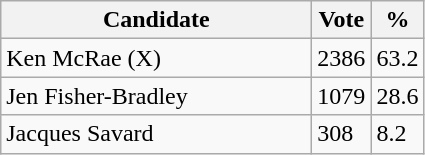<table class="wikitable">
<tr>
<th bgcolor="#DDDDFF" width="200px">Candidate</th>
<th bgcolor="#DDDDFF">Vote</th>
<th bgcolor="#DDDDFF">%</th>
</tr>
<tr>
<td>Ken McRae (X)</td>
<td>2386</td>
<td>63.2</td>
</tr>
<tr>
<td>Jen Fisher-Bradley</td>
<td>1079</td>
<td>28.6</td>
</tr>
<tr>
<td>Jacques Savard</td>
<td>308</td>
<td>8.2</td>
</tr>
</table>
